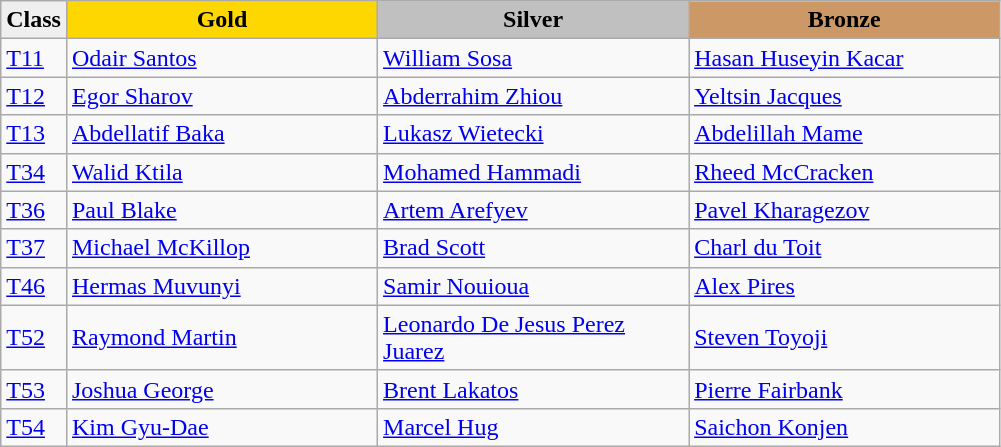<table class="wikitable" style="text-align:left">
<tr align="center">
<td bgcolor=efefef><strong>Class</strong></td>
<td width=200 bgcolor=gold><strong>Gold</strong></td>
<td width=200 bgcolor=silver><strong>Silver</strong></td>
<td width=200 bgcolor=CC9966><strong>Bronze</strong></td>
</tr>
<tr>
<td><a href='#'>T11</a></td>
<td><a href='#'>Odair Santos</a><br></td>
<td><a href='#'>William Sosa</a><br></td>
<td><a href='#'>Hasan Huseyin Kacar</a><br></td>
</tr>
<tr>
<td><a href='#'>T12</a></td>
<td><a href='#'>Egor Sharov</a><br></td>
<td><a href='#'>Abderrahim Zhiou</a><br></td>
<td><a href='#'>Yeltsin Jacques</a><br></td>
</tr>
<tr>
<td><a href='#'>T13</a></td>
<td><a href='#'>Abdellatif Baka</a><br></td>
<td><a href='#'>Lukasz Wietecki</a><br></td>
<td><a href='#'>Abdelillah Mame</a><br></td>
</tr>
<tr>
<td><a href='#'>T34</a></td>
<td><a href='#'>Walid Ktila</a><br></td>
<td><a href='#'>Mohamed Hammadi</a><br></td>
<td><a href='#'>Rheed McCracken</a><br></td>
</tr>
<tr>
<td><a href='#'>T36</a></td>
<td><a href='#'>Paul Blake</a><br></td>
<td><a href='#'>Artem Arefyev</a><br></td>
<td><a href='#'>Pavel Kharagezov</a><br></td>
</tr>
<tr>
<td><a href='#'>T37</a></td>
<td><a href='#'>Michael McKillop</a><br></td>
<td><a href='#'>Brad Scott</a><br></td>
<td><a href='#'>Charl du Toit</a><br> </td>
</tr>
<tr>
<td><a href='#'>T46</a></td>
<td><a href='#'>Hermas Muvunyi</a><br></td>
<td><a href='#'>Samir Nouioua</a><br></td>
<td><a href='#'>Alex Pires</a><br></td>
</tr>
<tr>
<td><a href='#'>T52</a></td>
<td><a href='#'>Raymond Martin</a><br></td>
<td><a href='#'>Leonardo De Jesus Perez Juarez</a><br></td>
<td><a href='#'>Steven Toyoji</a><br></td>
</tr>
<tr>
<td><a href='#'>T53</a></td>
<td><a href='#'>Joshua George</a><br></td>
<td><a href='#'>Brent Lakatos</a><br></td>
<td><a href='#'>Pierre Fairbank</a><br></td>
</tr>
<tr>
<td><a href='#'>T54</a></td>
<td><a href='#'>Kim Gyu-Dae</a><br></td>
<td><a href='#'>Marcel Hug</a><br></td>
<td><a href='#'>Saichon Konjen</a><br></td>
</tr>
</table>
